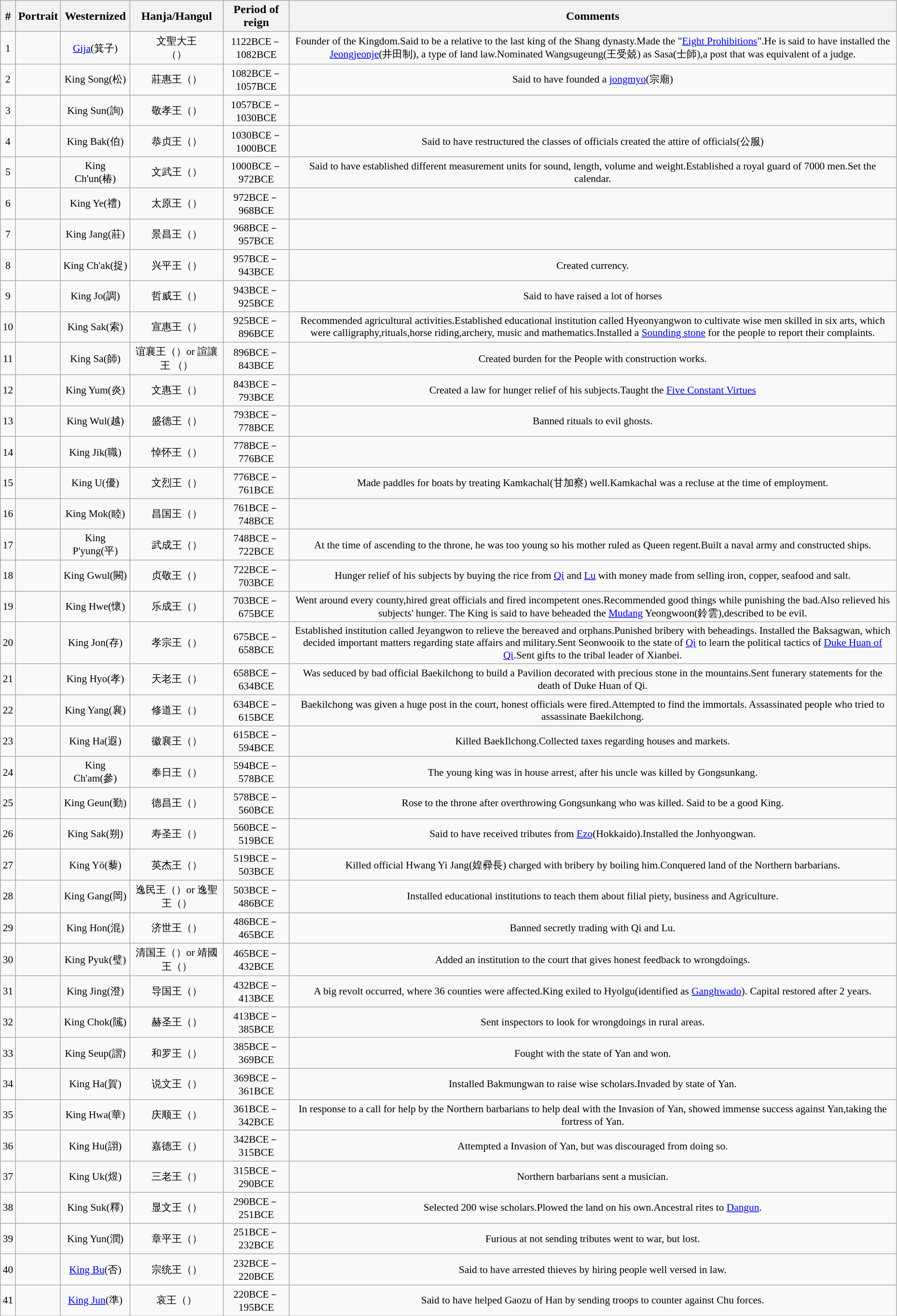<table class="wikitable" style="text-align: center;" width=98%>
<tr>
<th>#</th>
<th>Portrait</th>
<th>Westernized</th>
<th>Hanja/Hangul</th>
<th>Period of reign</th>
<th>Comments</th>
</tr>
<tr style="font-size:89%;">
<td>1</td>
<td></td>
<td><a href='#'>Gija</a>(箕子)</td>
<td>文聖大王<br>（）</td>
<td>1122BCE－1082BCE</td>
<td>Founder of the Kingdom.Said to be a relative to the last king of the Shang dynasty.Made the "<a href='#'>Eight Prohibitions</a>".He is said to have installed the <a href='#'>Jeongjeonje</a>(井田制), a type of land law.Nominated Wangsugeung(王受兢) as Sasa(士師),a post that was equivalent of a judge.</td>
</tr>
<tr style="font-size:89%;">
<td>2</td>
<td></td>
<td>King Song(松)</td>
<td>莊惠王（）</td>
<td>1082BCE－1057BCE</td>
<td>Said to have founded a <a href='#'>jongmyo</a>(宗廟)</td>
</tr>
<tr style="font-size:89%;">
<td>3</td>
<td></td>
<td>King Sun(詢)</td>
<td>敬孝王（）</td>
<td>1057BCE－1030BCE</td>
<td></td>
</tr>
<tr style="font-size:89%;">
<td>4</td>
<td></td>
<td>King Bak(伯)</td>
<td>恭贞王（）</td>
<td>1030BCE－1000BCE</td>
<td>Said to have  restructured the classes of officials created the attire of officials(公服)</td>
</tr>
<tr style="font-size:89%;">
<td>5</td>
<td></td>
<td>King Ch'un(椿)</td>
<td>文武王（）</td>
<td>1000BCE－972BCE</td>
<td>Said to have established different measurement units for sound, length, volume and weight.Established a royal guard of 7000 men.Set the calendar.</td>
</tr>
<tr style="font-size:89%;">
<td>6</td>
<td></td>
<td>King Ye(禮)</td>
<td>太原王（）</td>
<td>972BCE－968BCE</td>
<td></td>
</tr>
<tr style="font-size:89%;">
<td>7</td>
<td></td>
<td>King Jang(莊)</td>
<td>景昌王（）</td>
<td>968BCE－957BCE</td>
<td></td>
</tr>
<tr style="font-size:89%;">
<td>8</td>
<td></td>
<td>King Ch'ak(捉)</td>
<td>兴平王（）</td>
<td>957BCE－943BCE</td>
<td>Created currency.</td>
</tr>
<tr style="font-size:89%;">
<td>9</td>
<td></td>
<td>King Jo(調)</td>
<td>哲威王（）</td>
<td>943BCE－925BCE</td>
<td>Said to have raised a lot of horses</td>
</tr>
<tr style="font-size:89%;">
<td>10</td>
<td></td>
<td>King Sak(索)</td>
<td>宣惠王（）</td>
<td>925BCE－896BCE</td>
<td>Recommended agricultural activities.Established educational institution called Hyeonyangwon to cultivate wise men skilled in six arts, which were calligraphy,rituals,horse riding,archery, music and mathematics.Installed a <a href='#'>Sounding stone</a> for the people to report their complaints.</td>
</tr>
<tr style="font-size:89%;">
<td>11</td>
<td></td>
<td>King Sa(師)</td>
<td>谊襄王（）or 諠讓王  （）</td>
<td>896BCE－843BCE</td>
<td>Created burden for the People with construction works.</td>
</tr>
<tr style="font-size:89%;">
<td>12</td>
<td></td>
<td>King Yum(炎)</td>
<td>文惠王（）</td>
<td>843BCE－793BCE</td>
<td>Created a law for hunger relief of his subjects.Taught the <a href='#'>Five Constant Virtues</a></td>
</tr>
<tr style="font-size:89%;">
<td>13</td>
<td></td>
<td>King Wul(越)</td>
<td>盛德王（）</td>
<td>793BCE－778BCE</td>
<td>Banned rituals to evil ghosts.</td>
</tr>
<tr style="font-size:89%;">
<td>14</td>
<td></td>
<td>King Jik(職)</td>
<td>悼怀王（）</td>
<td>778BCE－776BCE</td>
<td></td>
</tr>
<tr style="font-size:89%;">
<td>15</td>
<td></td>
<td>King U(優)</td>
<td>文烈王（）</td>
<td>776BCE－761BCE</td>
<td>Made paddles for boats by treating Kamkachal(甘加察) well.Kamkachal was a recluse at the time of employment.</td>
</tr>
<tr style="font-size:89%;">
<td>16</td>
<td></td>
<td>King Mok(睦)</td>
<td>昌国王（）</td>
<td>761BCE－748BCE</td>
<td></td>
</tr>
<tr style="font-size:89%;">
<td>17</td>
<td></td>
<td>King P'yung(平)</td>
<td>武成王（）</td>
<td>748BCE－722BCE</td>
<td>At the time of ascending to the throne, he was too young so his mother ruled as Queen regent.Built a naval army and constructed ships.</td>
</tr>
<tr style="font-size:89%;">
<td>18</td>
<td></td>
<td>King Gwul(闕)</td>
<td>贞敬王（）</td>
<td>722BCE－703BCE</td>
<td>Hunger relief of his subjects by buying the rice from <a href='#'>Qi</a> and <a href='#'>Lu</a> with money made from selling iron, copper, seafood and salt.</td>
</tr>
<tr style="font-size:89%;">
<td>19</td>
<td></td>
<td>King Hwe(懷)</td>
<td>乐成王（）</td>
<td>703BCE－675BCE</td>
<td>Went around every county,hired great officials and fired incompetent ones.Recommended good things while punishing the bad.Also relieved his subjects' hunger. The King is said to have beheaded the <a href='#'>Mudang</a> Yeongwoon(鈴雲),described to be evil.</td>
</tr>
<tr style="font-size:89%;">
<td>20</td>
<td></td>
<td>King Jon(存)</td>
<td>孝宗王（）</td>
<td>675BCE－658BCE</td>
<td>Established institution called Jeyangwon to relieve the bereaved and orphans.Punished bribery with beheadings. Installed the Baksagwan, which decided important matters regarding state affairs and military.Sent Seonwooik to the state of <a href='#'>Qi</a> to learn the political tactics of <a href='#'>Duke Huan of Qi</a>.Sent gifts to the tribal leader of Xianbei.</td>
</tr>
<tr style="font-size:89%;">
<td>21</td>
<td></td>
<td>King Hyo(孝)</td>
<td>天老王（）</td>
<td>658BCE－634BCE</td>
<td>Was seduced by bad official Baekilchong to build a Pavilion decorated with precious stone in the mountains.Sent funerary statements for the death of Duke Huan of Qi.</td>
</tr>
<tr style="font-size:89%;">
<td>22</td>
<td></td>
<td>King Yang(襄)</td>
<td>修道王（）</td>
<td>634BCE－615BCE</td>
<td>Baekilchong was given a huge post in the court, honest officials were fired.Attempted to find the immortals. Assassinated people who tried to assassinate Baekilchong.</td>
</tr>
<tr style="font-size:89%;">
<td>23</td>
<td></td>
<td>King Ha(遐)</td>
<td>徽襄王（）</td>
<td>615BCE－594BCE</td>
<td>Killed BaekIlchong.Collected taxes regarding houses and markets.</td>
</tr>
<tr style="font-size:89%;">
<td>24</td>
<td></td>
<td>King Ch'am(參)</td>
<td>奉日王（）</td>
<td>594BCE－578BCE</td>
<td>The young king was in house arrest, after his uncle was killed by Gongsunkang.</td>
</tr>
<tr style="font-size:89%;">
<td>25</td>
<td></td>
<td>King Geun(勤)</td>
<td>德昌王（）</td>
<td>578BCE－560BCE</td>
<td>Rose to the throne after overthrowing Gongsunkang who was killed. Said to be a good King.</td>
</tr>
<tr style="font-size:89%;">
<td>26</td>
<td></td>
<td>King Sak(朔)</td>
<td>寿圣王（）</td>
<td>560BCE－519BCE</td>
<td>Said to have received tributes from <a href='#'>Ezo</a>(Hokkaido).Installed the Jonhyongwan.</td>
</tr>
<tr style="font-size:89%;">
<td>27</td>
<td></td>
<td>King Yö(藜)</td>
<td>英杰王（）</td>
<td>519BCE－503BCE</td>
<td>Killed official Hwang Yi Jang(媓彛長) charged with bribery by boiling him.Conquered land of the Northern barbarians.</td>
</tr>
<tr style="font-size:89%;">
<td>28</td>
<td></td>
<td>King Gang(岡)</td>
<td>逸民王（）or 逸聖王（）</td>
<td>503BCE－486BCE</td>
<td>Installed educational institutions to teach them about filial piety, business and Agriculture.</td>
</tr>
<tr style="font-size:89%;">
<td>29</td>
<td></td>
<td>King Hon(混)</td>
<td>济世王（）</td>
<td>486BCE－465BCE</td>
<td>Banned secretly trading with Qi and Lu.</td>
</tr>
<tr style="font-size:89%;">
<td>30</td>
<td></td>
<td>King Pyuk(璧)</td>
<td>清国王（）or 靖國王（）</td>
<td>465BCE－432BCE</td>
<td>Added an institution to the court that gives honest feedback to wrongdoings.</td>
</tr>
<tr style="font-size:89%;">
<td>31</td>
<td></td>
<td>King Jing(澄)</td>
<td>导国王（）</td>
<td>432BCE－413BCE</td>
<td>A big revolt occurred, where 36 counties were affected.King exiled to Hyolgu(identified as <a href='#'>Ganghwado</a>). Capital restored after 2 years.</td>
</tr>
<tr style="font-size:89%;">
<td>32</td>
<td></td>
<td>King Chok(隲)</td>
<td>赫圣王（）</td>
<td>413BCE－385BCE</td>
<td>Sent inspectors to look for wrongdoings in rural areas.</td>
</tr>
<tr style="font-size:89%;">
<td>33</td>
<td></td>
<td>King Seup(謵)</td>
<td>和罗王（）</td>
<td>385BCE－369BCE</td>
<td>Fought with the state of Yan and won.</td>
</tr>
<tr style="font-size:89%;">
<td>34</td>
<td></td>
<td>King Ha(賀)</td>
<td>说文王（）</td>
<td>369BCE－361BCE</td>
<td>Installed Bakmungwan to raise wise scholars.Invaded by state of Yan.</td>
</tr>
<tr style="font-size:89%;">
<td>35</td>
<td></td>
<td>King Hwa(華)</td>
<td>庆顺王（）</td>
<td>361BCE－342BCE</td>
<td>In response to a call for help by the Northern barbarians to help deal with the Invasion of Yan, showed immense success against Yan,taking the fortress of Yan.</td>
</tr>
<tr style="font-size:89%;">
<td>36</td>
<td></td>
<td>King Hu(詡)</td>
<td>嘉德王（）</td>
<td>342BCE－315BCE</td>
<td>Attempted a Invasion of Yan, but was discouraged from doing so.</td>
</tr>
<tr style="font-size:89%;">
<td>37</td>
<td></td>
<td>King Uk(煜)</td>
<td>三老王（）</td>
<td>315BCE－290BCE</td>
<td>Northern barbarians sent a musician.</td>
</tr>
<tr style="font-size:89%;">
<td>38</td>
<td></td>
<td>King Suk(釋)</td>
<td>显文王（）</td>
<td>290BCE－251BCE</td>
<td>Selected 200 wise scholars.Plowed the land on his own.Ancestral rites to <a href='#'>Dangun</a>.</td>
</tr>
<tr style="font-size:89%;">
<td>39</td>
<td></td>
<td>King Yun(潤)</td>
<td>章平王（）</td>
<td>251BCE－232BCE</td>
<td>Furious at not sending tributes went to war, but lost.</td>
</tr>
<tr style="font-size:89%;">
<td>40</td>
<td></td>
<td><a href='#'>King Bu</a>(否)</td>
<td>宗统王（）</td>
<td>232BCE－220BCE</td>
<td>Said to have arrested thieves by hiring people well versed in law.</td>
</tr>
<tr style="font-size:89%;">
<td>41</td>
<td></td>
<td><a href='#'>King Jun</a>(準)</td>
<td>哀王（）</td>
<td>220BCE－195BCE</td>
<td>Said to have helped Gaozu of Han by sending troops to counter against Chu forces.</td>
</tr>
</table>
